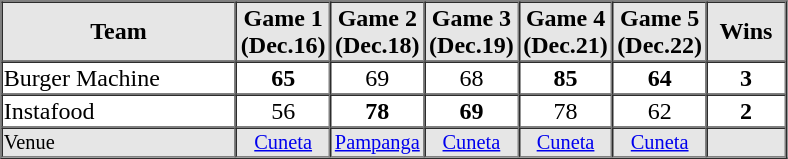<table border=1 cellspacing=0 width=525 align=center>
<tr style="text-align:center; background-color:#e6e6e6;">
<th align=center width=30%>Team</th>
<th width=12%>Game 1 (Dec.16)</th>
<th width=12%>Game 2 (Dec.18)</th>
<th width=12%>Game 3 (Dec.19)</th>
<th width=12%>Game 4 (Dec.21)</th>
<th width=12%>Game 5 (Dec.22)</th>
<th width=12%>Wins</th>
</tr>
<tr style="text-align:center;">
<td align=left>Burger Machine</td>
<td><strong>65</strong></td>
<td>69</td>
<td>68</td>
<td><strong>85</strong></td>
<td><strong>64</strong></td>
<td><strong>3</strong></td>
</tr>
<tr style="text-align:center;">
<td align=left>Instafood</td>
<td>56</td>
<td><strong>78</strong></td>
<td><strong>69</strong></td>
<td>78</td>
<td>62</td>
<td><strong>2</strong></td>
</tr>
<tr style="text-align:center; font-size: 85%; background-color:#e6e6e6;">
<td align=left>Venue</td>
<td><a href='#'>Cuneta</a></td>
<td><a href='#'>Pampanga</a></td>
<td><a href='#'>Cuneta</a></td>
<td><a href='#'>Cuneta</a></td>
<td><a href='#'>Cuneta</a></td>
<td></td>
</tr>
</table>
